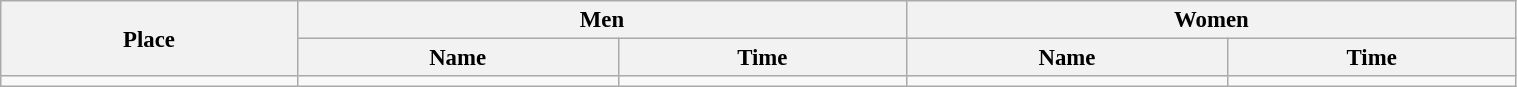<table class=wikitable style="font-size:95%" width="80%">
<tr>
<th rowspan="2">Place</th>
<th colspan="2">Men</th>
<th colspan="2">Women</th>
</tr>
<tr>
<th>Name</th>
<th>Time</th>
<th>Name</th>
<th>Time</th>
</tr>
<tr>
<td align="center"></td>
<td></td>
<td></td>
<td></td>
<td></td>
</tr>
</table>
